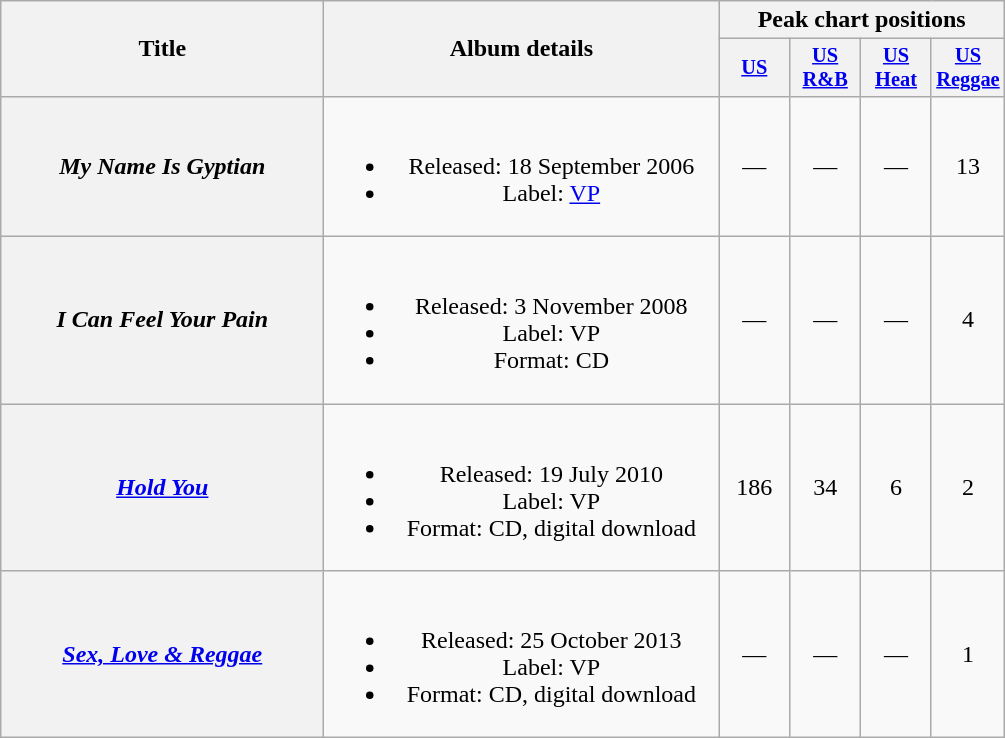<table class="wikitable plainrowheaders" style=text-align:center;>
<tr>
<th scope="col" rowspan="2" style="width:13em;">Title</th>
<th scope="col" rowspan="2" style="width:16em;">Album details</th>
<th scope="col" colspan="4">Peak chart positions</th>
</tr>
<tr>
<th scope="col" style="width:3em;font-size:85%"><a href='#'>US</a><br></th>
<th scope="col" style="width:3em;font-size:85%"><a href='#'>US R&B</a><br></th>
<th scope="col" style="width:3em;font-size:85%"><a href='#'>US Heat</a><br></th>
<th scope="col" style="width:3em;font-size:85%"><a href='#'>US Reggae</a><br></th>
</tr>
<tr>
<th scope="row"><em>My Name Is Gyptian</em></th>
<td><br><ul><li>Released: 18 September 2006</li><li>Label: <a href='#'>VP</a></li></ul></td>
<td>—</td>
<td>—</td>
<td>—</td>
<td>13</td>
</tr>
<tr>
<th scope="row"><em>I Can Feel Your Pain</em></th>
<td><br><ul><li>Released: 3 November 2008</li><li>Label: VP</li><li>Format: CD</li></ul></td>
<td>—</td>
<td>—</td>
<td>—</td>
<td>4</td>
</tr>
<tr>
<th scope="row"><em><a href='#'>Hold You</a></em></th>
<td><br><ul><li>Released: 19 July 2010</li><li>Label: VP</li><li>Format: CD, digital download</li></ul></td>
<td>186</td>
<td>34</td>
<td>6</td>
<td>2</td>
</tr>
<tr>
<th scope="row"><em><a href='#'>Sex, Love & Reggae</a></em></th>
<td><br><ul><li>Released: 25 October 2013</li><li>Label: VP</li><li>Format: CD, digital download</li></ul></td>
<td>—</td>
<td>—</td>
<td>—</td>
<td>1</td>
</tr>
</table>
